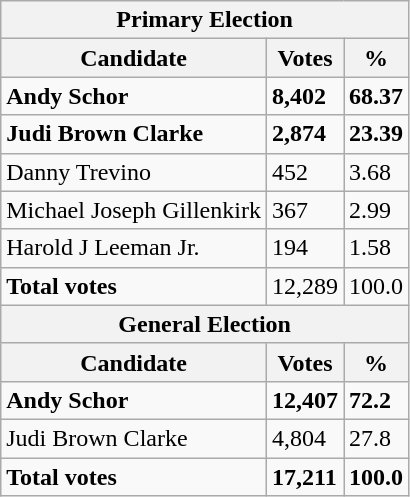<table class="wikitable">
<tr>
<th colspan="3"><strong>Primary Election</strong></th>
</tr>
<tr>
<th>Candidate</th>
<th>Votes</th>
<th>%</th>
</tr>
<tr>
<td><strong>Andy Schor</strong></td>
<td><strong>8,402</strong></td>
<td><strong>68.37</strong></td>
</tr>
<tr>
<td><strong>Judi Brown Clarke</strong></td>
<td><strong>2,874</strong></td>
<td><strong>23.39</strong></td>
</tr>
<tr>
<td>Danny Trevino</td>
<td>452</td>
<td>3.68</td>
</tr>
<tr>
<td>Michael Joseph Gillenkirk</td>
<td>367</td>
<td>2.99</td>
</tr>
<tr>
<td>Harold J Leeman Jr.</td>
<td>194</td>
<td>1.58</td>
</tr>
<tr>
<td><strong>Total votes</strong></td>
<td>12,289</td>
<td>100.0</td>
</tr>
<tr>
<th colspan="3"><strong>General Election</strong></th>
</tr>
<tr>
<th>Candidate</th>
<th>Votes</th>
<th>%</th>
</tr>
<tr>
<td><strong>Andy Schor</strong></td>
<td><strong>12,407</strong></td>
<td><strong>72.2</strong></td>
</tr>
<tr>
<td>Judi Brown Clarke</td>
<td>4,804</td>
<td>27.8</td>
</tr>
<tr>
<td><strong>Total votes</strong></td>
<td><strong>17,211</strong></td>
<td><strong>100.0</strong></td>
</tr>
</table>
